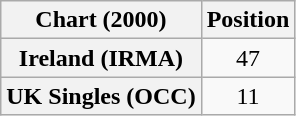<table class="wikitable plainrowheaders" style="text-align:center">
<tr>
<th>Chart (2000)</th>
<th>Position</th>
</tr>
<tr>
<th scope="row">Ireland (IRMA)</th>
<td>47</td>
</tr>
<tr>
<th scope="row">UK Singles (OCC)</th>
<td>11</td>
</tr>
</table>
